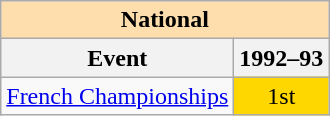<table class="wikitable" style="text-align:center">
<tr>
<th style="background-color: #ffdead; " colspan=2 align=center><strong>National</strong></th>
</tr>
<tr>
<th>Event</th>
<th>1992–93</th>
</tr>
<tr>
<td align=left><a href='#'>French Championships</a></td>
<td bgcolor=gold>1st</td>
</tr>
</table>
